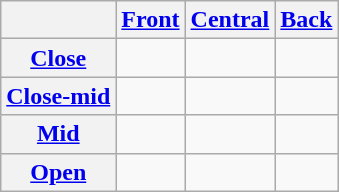<table class="wikitable" style="text-align: center;">
<tr>
<th></th>
<th><a href='#'>Front</a></th>
<th><a href='#'>Central</a></th>
<th><a href='#'>Back</a></th>
</tr>
<tr>
<th><a href='#'>Close</a></th>
<td></td>
<td></td>
<td></td>
</tr>
<tr>
<th><a href='#'>Close-mid</a></th>
<td></td>
<td></td>
<td></td>
</tr>
<tr>
<th><a href='#'>Mid</a></th>
<td></td>
<td></td>
<td></td>
</tr>
<tr>
<th><a href='#'>Open</a></th>
<td></td>
<td></td>
<td></td>
</tr>
</table>
